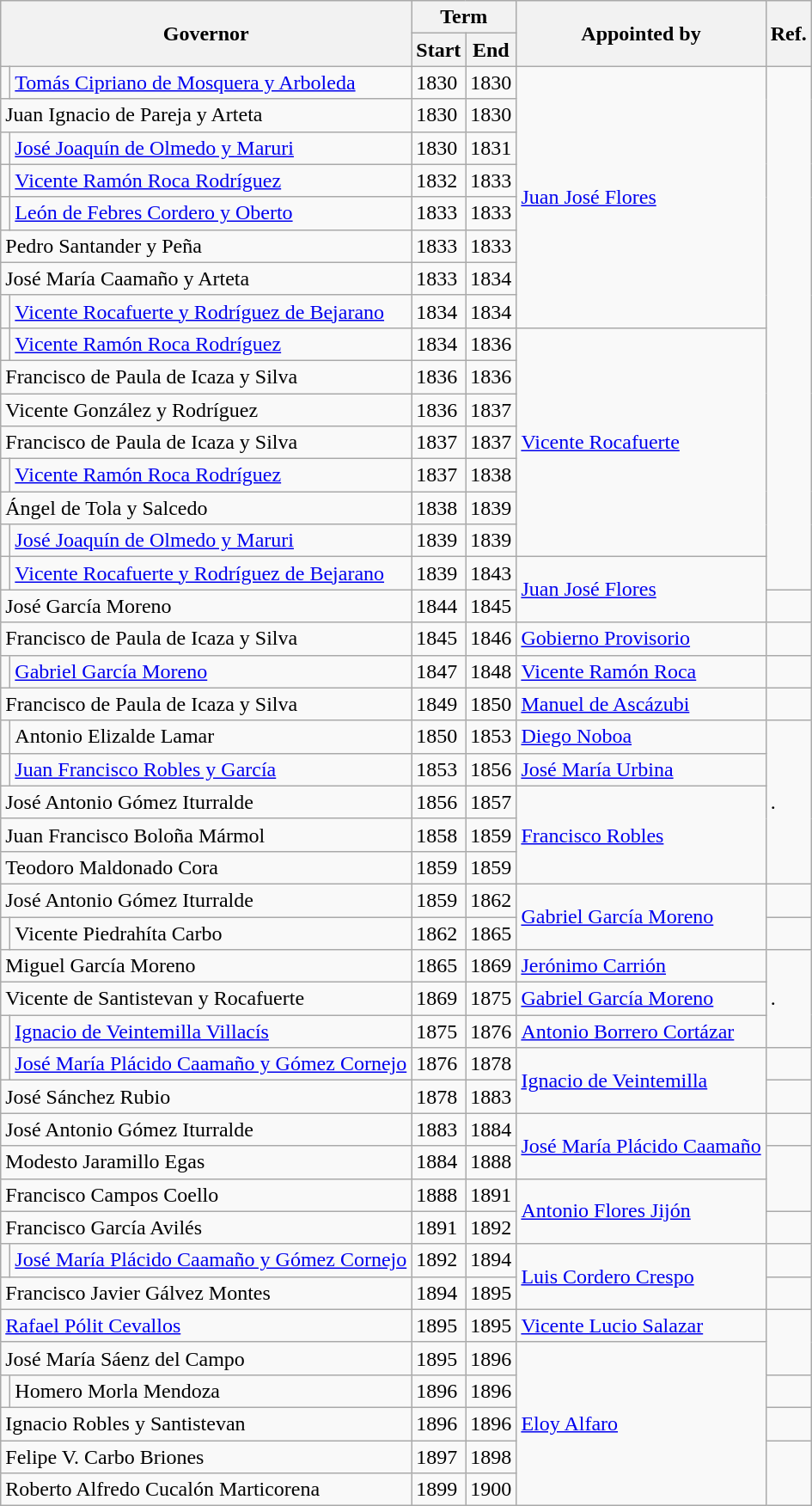<table class="wikitable">
<tr>
<th colspan="2" rowspan="2">Governor</th>
<th colspan="2">Term</th>
<th colspan="1" rowspan="2">Appointed by</th>
<th colspan="1" rowspan="2">Ref.</th>
</tr>
<tr>
<th>Start</th>
<th>End</th>
</tr>
<tr>
<td></td>
<td><a href='#'>Tomás Cipriano de Mosquera y Arboleda</a></td>
<td>1830</td>
<td>1830</td>
<td rowspan="8"><a href='#'>Juan José Flores</a></td>
<td rowspan="16"></td>
</tr>
<tr>
<td colspan="2">Juan Ignacio de Pareja y Arteta</td>
<td>1830</td>
<td>1830</td>
</tr>
<tr>
<td></td>
<td><a href='#'>José Joaquín de Olmedo y Maruri</a></td>
<td>1830</td>
<td>1831</td>
</tr>
<tr>
<td></td>
<td><a href='#'>Vicente Ramón Roca Rodríguez</a></td>
<td>1832</td>
<td>1833</td>
</tr>
<tr>
<td></td>
<td><a href='#'>León de Febres Cordero y Oberto</a></td>
<td>1833</td>
<td>1833</td>
</tr>
<tr>
<td colspan="2">Pedro Santander y Peña</td>
<td>1833</td>
<td>1833</td>
</tr>
<tr>
<td colspan="2">José María Caamaño y Arteta</td>
<td>1833</td>
<td>1834</td>
</tr>
<tr>
<td></td>
<td><a href='#'>Vicente Rocafuerte y Rodríguez de Bejarano</a></td>
<td>1834</td>
<td>1834</td>
</tr>
<tr>
<td></td>
<td><a href='#'>Vicente Ramón Roca Rodríguez</a></td>
<td>1834</td>
<td>1836</td>
<td rowspan="7"><a href='#'>Vicente Rocafuerte</a></td>
</tr>
<tr>
<td colspan="2">Francisco de Paula de Icaza y Silva</td>
<td>1836</td>
<td>1836</td>
</tr>
<tr>
<td colspan="2">Vicente González y Rodríguez</td>
<td>1836</td>
<td>1837</td>
</tr>
<tr>
<td colspan="2">Francisco de Paula de Icaza y Silva</td>
<td>1837</td>
<td>1837</td>
</tr>
<tr>
<td></td>
<td><a href='#'>Vicente Ramón Roca Rodríguez</a></td>
<td>1837</td>
<td>1838</td>
</tr>
<tr>
<td colspan="2">Ángel de Tola y Salcedo</td>
<td>1838</td>
<td>1839</td>
</tr>
<tr>
<td></td>
<td><a href='#'>José Joaquín de Olmedo y Maruri</a></td>
<td>1839</td>
<td>1839</td>
</tr>
<tr>
<td></td>
<td><a href='#'>Vicente Rocafuerte y Rodríguez de Bejarano</a></td>
<td>1839</td>
<td>1843</td>
<td rowspan="2"><a href='#'>Juan José Flores</a></td>
</tr>
<tr>
<td colspan="2">José García Moreno</td>
<td>1844</td>
<td>1845</td>
<td></td>
</tr>
<tr>
<td colspan="2">Francisco de Paula de Icaza y Silva</td>
<td>1845</td>
<td>1846</td>
<td><a href='#'>Gobierno Provisorio</a></td>
<td></td>
</tr>
<tr>
<td></td>
<td><a href='#'>Gabriel García Moreno</a></td>
<td>1847</td>
<td>1848</td>
<td><a href='#'>Vicente Ramón Roca</a></td>
<td></td>
</tr>
<tr>
<td colspan="2">Francisco de Paula de Icaza y Silva</td>
<td>1849</td>
<td>1850</td>
<td><a href='#'>Manuel de Ascázubi</a></td>
<td></td>
</tr>
<tr>
<td></td>
<td>Antonio Elizalde Lamar</td>
<td>1850</td>
<td>1853</td>
<td><a href='#'>Diego Noboa</a></td>
<td rowspan="5">.</td>
</tr>
<tr>
<td></td>
<td><a href='#'>Juan Francisco Robles y García</a></td>
<td>1853</td>
<td>1856</td>
<td><a href='#'>José María Urbina</a></td>
</tr>
<tr>
<td colspan="2">José Antonio Gómez Iturralde</td>
<td>1856</td>
<td>1857</td>
<td rowspan="3"><a href='#'>Francisco Robles</a></td>
</tr>
<tr>
<td colspan="2">Juan Francisco Boloña Mármol</td>
<td>1858</td>
<td>1859</td>
</tr>
<tr>
<td colspan="2">Teodoro Maldonado Cora</td>
<td>1859</td>
<td>1859</td>
</tr>
<tr>
<td colspan="2">José Antonio Gómez Iturralde</td>
<td>1859</td>
<td>1862</td>
<td rowspan="2"><a href='#'>Gabriel García Moreno</a></td>
<td></td>
</tr>
<tr>
<td></td>
<td>Vicente Piedrahíta Carbo</td>
<td>1862</td>
<td>1865</td>
<td></td>
</tr>
<tr>
<td colspan="2">Miguel García Moreno</td>
<td>1865</td>
<td>1869</td>
<td><a href='#'>Jerónimo Carrión</a></td>
<td rowspan="3">.</td>
</tr>
<tr>
<td colspan="2">Vicente de Santistevan y Rocafuerte</td>
<td>1869</td>
<td>1875</td>
<td><a href='#'>Gabriel García Moreno</a></td>
</tr>
<tr>
<td></td>
<td><a href='#'>Ignacio de Veintemilla Villacís</a></td>
<td>1875</td>
<td>1876</td>
<td><a href='#'>Antonio Borrero Cortázar</a></td>
</tr>
<tr>
<td></td>
<td><a href='#'>José María Plácido Caamaño y Gómez Cornejo</a></td>
<td>1876</td>
<td>1878</td>
<td rowspan="2"><a href='#'>Ignacio de Veintemilla</a></td>
<td></td>
</tr>
<tr>
<td colspan="2">José Sánchez Rubio</td>
<td>1878</td>
<td>1883</td>
<td></td>
</tr>
<tr>
<td colspan="2">José Antonio Gómez Iturralde</td>
<td>1883</td>
<td>1884</td>
<td rowspan="2"><a href='#'>José María Plácido Caamaño</a></td>
<td></td>
</tr>
<tr>
<td colspan="2">Modesto Jaramillo Egas</td>
<td>1884</td>
<td>1888</td>
<td rowspan="2"></td>
</tr>
<tr>
<td colspan="2">Francisco Campos Coello</td>
<td>1888</td>
<td>1891</td>
<td rowspan="2"><a href='#'>Antonio Flores Jijón</a></td>
</tr>
<tr>
<td colspan="2">Francisco García Avilés</td>
<td>1891</td>
<td>1892</td>
<td></td>
</tr>
<tr>
<td></td>
<td><a href='#'>José María Plácido Caamaño y Gómez Cornejo</a></td>
<td>1892</td>
<td>1894</td>
<td rowspan="2"><a href='#'>Luis Cordero Crespo</a></td>
<td></td>
</tr>
<tr>
<td colspan="2">Francisco Javier Gálvez Montes</td>
<td>1894</td>
<td>1895</td>
<td></td>
</tr>
<tr>
<td colspan="2"><a href='#'>Rafael Pólit Cevallos</a></td>
<td>1895</td>
<td>1895</td>
<td><a href='#'>Vicente Lucio Salazar</a></td>
<td rowspan="2"></td>
</tr>
<tr>
<td colspan="2">José María Sáenz del Campo</td>
<td>1895</td>
<td>1896</td>
<td rowspan="5"><a href='#'>Eloy Alfaro</a></td>
</tr>
<tr>
<td></td>
<td>Homero Morla Mendoza</td>
<td>1896</td>
<td>1896</td>
<td></td>
</tr>
<tr>
<td colspan="2">Ignacio Robles y Santistevan</td>
<td>1896</td>
<td>1896</td>
<td></td>
</tr>
<tr>
<td colspan="2">Felipe V. Carbo Briones</td>
<td>1897</td>
<td>1898</td>
<td rowspan="2"></td>
</tr>
<tr>
<td colspan="2">Roberto Alfredo Cucalón Marticorena</td>
<td>1899</td>
<td>1900</td>
</tr>
</table>
